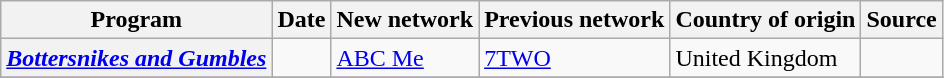<table class="wikitable plainrowheaders sortable" style="text-align:left">
<tr>
<th scope="col">Program</th>
<th scope="col">Date</th>
<th scope="col">New network</th>
<th scope="col">Previous network</th>
<th scope="col">Country of origin</th>
<th scope="col" class="unsortable">Source</th>
</tr>
<tr>
<th scope="row"><em><a href='#'>Bottersnikes and Gumbles</a></em></th>
<td></td>
<td><a href='#'>ABC Me</a></td>
<td><a href='#'>7TWO</a></td>
<td>United Kingdom</td>
<td align=center></td>
</tr>
<tr>
</tr>
</table>
